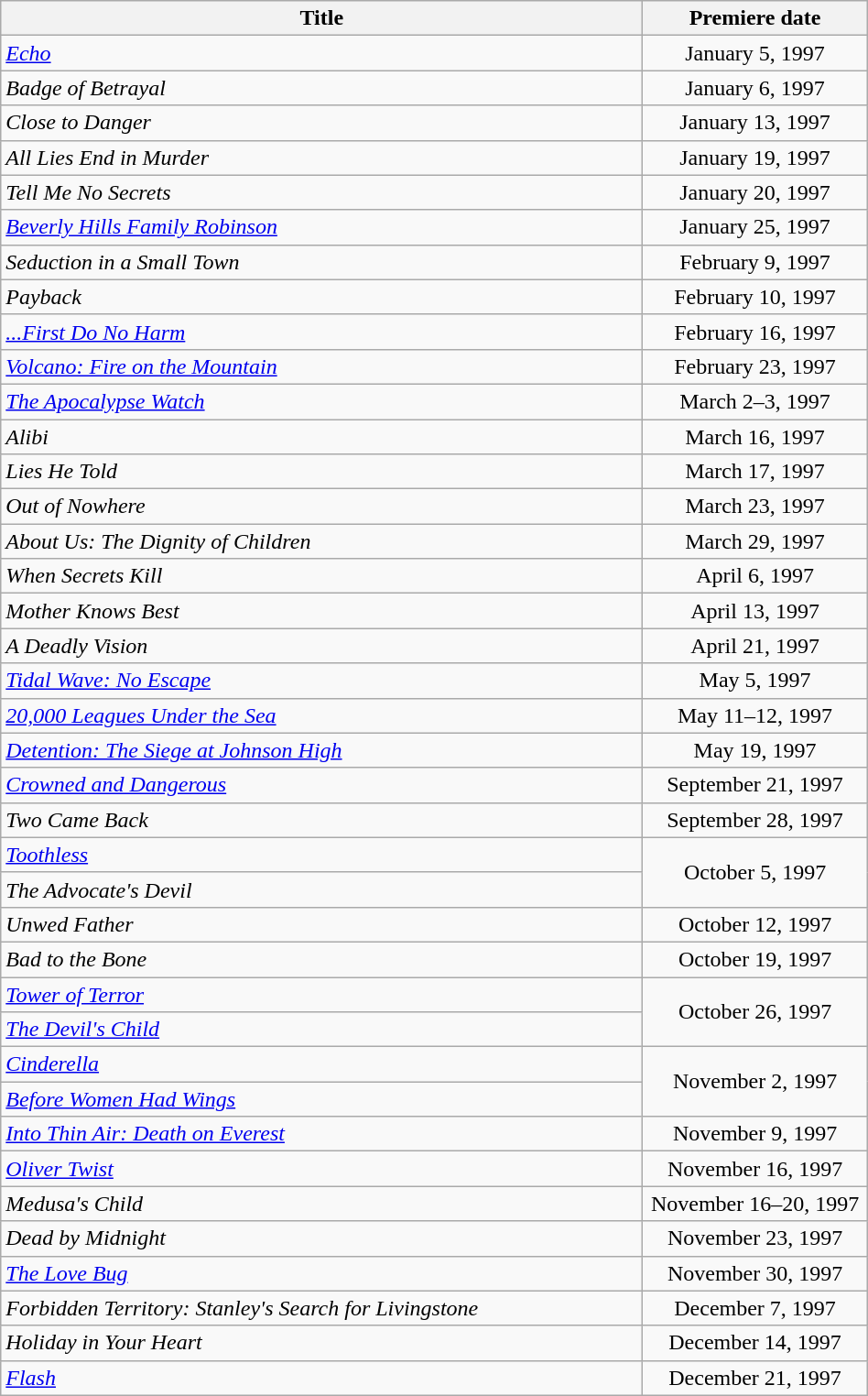<table class="wikitable plainrowheaders sortable" style="width:50%;text-align:center;">
<tr>
<th scope="col" style="width:40%;">Title</th>
<th scope="col" style="width:14%;">Premiere date</th>
</tr>
<tr>
<td scope="row" style="text-align:left;"><em><a href='#'>Echo</a></em></td>
<td>January 5, 1997</td>
</tr>
<tr>
<td scope="row" style="text-align:left;"><em>Badge of Betrayal</em></td>
<td>January 6, 1997</td>
</tr>
<tr>
<td scope="row" style="text-align:left;"><em>Close to Danger</em></td>
<td>January 13, 1997</td>
</tr>
<tr>
<td scope="row" style="text-align:left;"><em>All Lies End in Murder</em></td>
<td>January 19, 1997</td>
</tr>
<tr>
<td scope="row" style="text-align:left;"><em>Tell Me No Secrets</em></td>
<td>January 20, 1997</td>
</tr>
<tr>
<td scope="row" style="text-align:left;"><em><a href='#'>Beverly Hills Family Robinson</a></em></td>
<td>January 25, 1997</td>
</tr>
<tr>
<td scope="row" style="text-align:left;"><em>Seduction in a Small Town</em></td>
<td>February 9, 1997</td>
</tr>
<tr>
<td scope="row" style="text-align:left;"><em>Payback</em></td>
<td>February 10, 1997</td>
</tr>
<tr>
<td scope="row" style="text-align:left;"><em><a href='#'>...First Do No Harm</a></em></td>
<td>February 16, 1997</td>
</tr>
<tr>
<td scope="row" style="text-align:left;"><em><a href='#'>Volcano: Fire on the Mountain</a></em></td>
<td>February 23, 1997</td>
</tr>
<tr>
<td scope="row" style="text-align:left;"><em><a href='#'>The Apocalypse Watch</a></em></td>
<td>March 2–3, 1997</td>
</tr>
<tr>
<td scope="row" style="text-align:left;"><em>Alibi</em></td>
<td>March 16, 1997</td>
</tr>
<tr>
<td scope="row" style="text-align:left;"><em>Lies He Told</em></td>
<td>March 17, 1997</td>
</tr>
<tr>
<td scope="row" style="text-align:left;"><em>Out of Nowhere</em></td>
<td>March 23, 1997</td>
</tr>
<tr>
<td scope="row" style="text-align:left;"><em>About Us: The Dignity of Children</em></td>
<td>March 29, 1997</td>
</tr>
<tr>
<td scope="row" style="text-align:left;"><em>When Secrets Kill</em></td>
<td>April 6, 1997</td>
</tr>
<tr>
<td scope="row" style="text-align:left;"><em>Mother Knows Best</em></td>
<td>April 13, 1997</td>
</tr>
<tr>
<td scope="row" style="text-align:left;"><em>A Deadly Vision</em></td>
<td>April 21, 1997</td>
</tr>
<tr>
<td scope="row" style="text-align:left;"><em><a href='#'>Tidal Wave: No Escape</a></em></td>
<td>May 5, 1997</td>
</tr>
<tr>
<td scope="row" style="text-align:left;"><em><a href='#'>20,000 Leagues Under the Sea</a></em></td>
<td>May 11–12, 1997</td>
</tr>
<tr>
<td scope="row" style="text-align:left;"><em><a href='#'>Detention: The Siege at Johnson High</a></em></td>
<td>May 19, 1997</td>
</tr>
<tr>
<td scope="row" style="text-align:left;"><em><a href='#'>Crowned and Dangerous</a></em></td>
<td>September 21, 1997</td>
</tr>
<tr>
<td scope="row" style="text-align:left;"><em>Two Came Back</em></td>
<td>September 28, 1997</td>
</tr>
<tr>
<td scope="row" style="text-align:left;"><em><a href='#'>Toothless</a></em></td>
<td rowspan="2">October 5, 1997</td>
</tr>
<tr>
<td scope="row" style="text-align:left;"><em>The Advocate's Devil</em></td>
</tr>
<tr>
<td scope="row" style="text-align:left;"><em>Unwed Father</em></td>
<td>October 12, 1997</td>
</tr>
<tr>
<td scope="row" style="text-align:left;"><em>Bad to the Bone</em></td>
<td>October 19, 1997</td>
</tr>
<tr>
<td scope="row" style="text-align:left;"><em><a href='#'>Tower of Terror</a></em></td>
<td rowspan="2">October 26, 1997</td>
</tr>
<tr>
<td scope="row" style="text-align:left;"><em><a href='#'>The Devil's Child</a></em></td>
</tr>
<tr>
<td scope="row" style="text-align:left;"><em><a href='#'>Cinderella</a></em></td>
<td rowspan="2">November 2, 1997</td>
</tr>
<tr>
<td scope="row" style="text-align:left;"><em><a href='#'>Before Women Had Wings</a></em></td>
</tr>
<tr>
<td scope="row" style="text-align:left;"><em><a href='#'>Into Thin Air: Death on Everest</a></em></td>
<td>November 9, 1997</td>
</tr>
<tr>
<td scope="row" style="text-align:left;"><em><a href='#'>Oliver Twist</a></em></td>
<td>November 16, 1997</td>
</tr>
<tr>
<td scope="row" style="text-align:left;"><em>Medusa's Child</em></td>
<td>November 16–20, 1997</td>
</tr>
<tr>
<td scope="row" style="text-align:left;"><em>Dead by Midnight</em></td>
<td>November 23, 1997</td>
</tr>
<tr>
<td scope="row" style="text-align:left;"><em><a href='#'>The Love Bug</a></em></td>
<td>November 30, 1997</td>
</tr>
<tr>
<td scope="row" style="text-align:left;"><em>Forbidden Territory: Stanley's Search for Livingstone</em></td>
<td>December 7, 1997</td>
</tr>
<tr>
<td scope="row" style="text-align:left;"><em>Holiday in Your Heart</em></td>
<td>December 14, 1997</td>
</tr>
<tr>
<td scope="row" style="text-align:left;"><em><a href='#'>Flash</a></em></td>
<td>December 21, 1997</td>
</tr>
</table>
